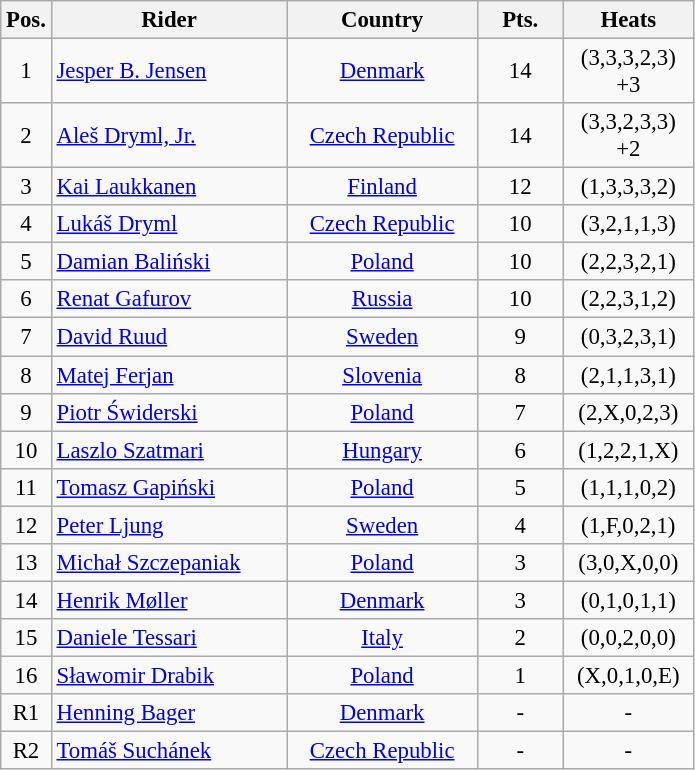<table class=wikitable style="font-size:95%;">
<tr>
<th width=20px>Pos.</th>
<th width=150px>Rider</th>
<th width=120px>Country</th>
<th width=50px>Pts.</th>
<th width=80px>Heats</th>
</tr>
<tr align=center >
<td>1</td>
<td align=left><a href='#'>Jesper B. Jensen</a></td>
<td><a href='#'>Denmark</a></td>
<td>14</td>
<td>(3,3,3,2,3) +3</td>
</tr>
<tr align=center >
<td>2</td>
<td align=left><a href='#'>Aleš Dryml, Jr.</a></td>
<td><a href='#'>Czech Republic</a></td>
<td>14</td>
<td>(3,3,2,3,3) +2</td>
</tr>
<tr align=center >
<td>3</td>
<td align=left><a href='#'>Kai Laukkanen</a></td>
<td><a href='#'>Finland</a></td>
<td>12</td>
<td>(1,3,3,3,2)</td>
</tr>
<tr align=center>
<td>4</td>
<td align=left><a href='#'>Lukáš Dryml</a></td>
<td><a href='#'>Czech Republic</a></td>
<td>10</td>
<td>(3,2,1,1,3)</td>
</tr>
<tr align=center>
<td>5</td>
<td align=left><a href='#'>Damian Baliński</a></td>
<td><a href='#'>Poland</a></td>
<td>10</td>
<td>(2,2,3,2,1)</td>
</tr>
<tr align=center>
<td>6</td>
<td align=left><a href='#'>Renat Gafurov</a></td>
<td><a href='#'>Russia</a></td>
<td>10</td>
<td>(2,2,3,1,2)</td>
</tr>
<tr align=center>
<td>7</td>
<td align=left><a href='#'>David Ruud</a></td>
<td><a href='#'>Sweden</a></td>
<td>9</td>
<td>(0,3,2,3,1)</td>
</tr>
<tr align=center>
<td>8</td>
<td align=left><a href='#'>Matej Ferjan</a></td>
<td><a href='#'>Slovenia</a></td>
<td>8</td>
<td>(2,1,1,3,1)</td>
</tr>
<tr align=center>
<td>9</td>
<td align=left><a href='#'>Piotr Świderski</a></td>
<td><a href='#'>Poland</a></td>
<td>7</td>
<td>(2,X,0,2,3)</td>
</tr>
<tr align=center>
<td>10</td>
<td align=left><a href='#'>Laszlo Szatmari</a></td>
<td><a href='#'>Hungary</a></td>
<td>6</td>
<td>(1,2,2,1,X)</td>
</tr>
<tr align=center>
<td>11</td>
<td align=left><a href='#'>Tomasz Gapiński</a></td>
<td><a href='#'>Poland</a></td>
<td>5</td>
<td>(1,1,1,0,2)</td>
</tr>
<tr align=center>
<td>12</td>
<td align=left><a href='#'>Peter Ljung</a></td>
<td><a href='#'>Sweden</a></td>
<td>4</td>
<td>(1,F,0,2,1)</td>
</tr>
<tr align=center>
<td>13</td>
<td align=left><a href='#'>Michał Szczepaniak</a></td>
<td><a href='#'>Poland</a></td>
<td>3</td>
<td>(3,0,X,0,0)</td>
</tr>
<tr align=center>
<td>14</td>
<td align=left><a href='#'>Henrik Møller</a></td>
<td><a href='#'>Denmark</a></td>
<td>3</td>
<td>(0,1,0,1,1)</td>
</tr>
<tr align=center>
<td>15</td>
<td align=left><a href='#'>Daniele Tessari</a></td>
<td><a href='#'>Italy</a></td>
<td>2</td>
<td>(0,0,2,0,0)</td>
</tr>
<tr align=center>
<td>16</td>
<td align=left><a href='#'>Sławomir Drabik</a></td>
<td><a href='#'>Poland</a></td>
<td>1</td>
<td>(X,0,1,0,E)</td>
</tr>
<tr align=center>
<td>R1</td>
<td align=left><a href='#'>Henning Bager</a></td>
<td><a href='#'>Denmark</a></td>
<td>-</td>
<td>-</td>
</tr>
<tr align=center>
<td>R2</td>
<td align=left><a href='#'>Tomáš Suchánek</a></td>
<td><a href='#'>Czech Republic</a></td>
<td>-</td>
<td>-</td>
</tr>
</table>
